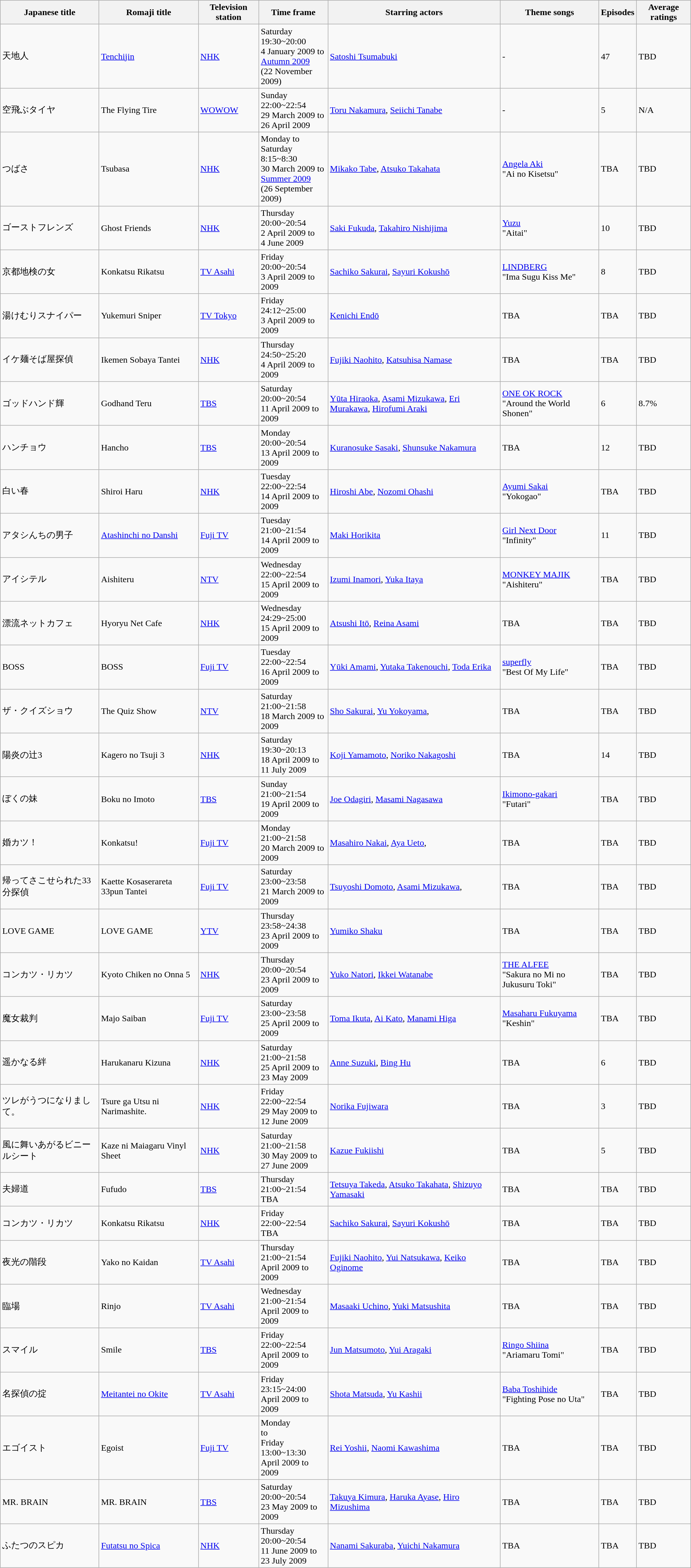<table class="wikitable">
<tr>
<th align="left">Japanese title</th>
<th align="left">Romaji title</th>
<th align="left">Television station</th>
<th align="left">Time frame</th>
<th align="left">Starring actors</th>
<th align="left">Theme songs</th>
<th align="left">Episodes</th>
<th align="left">Average ratings</th>
</tr>
<tr>
<td align="left">天地人</td>
<td align="left"><a href='#'>Tenchijin</a></td>
<td align="left"><a href='#'>NHK</a></td>
<td align="left">Saturday <br>19:30~20:00<br>4 January 2009 to<br> <a href='#'>Autumn 2009</a><br>(22 November 2009)</td>
<td align="left"><a href='#'>Satoshi Tsumabuki</a></td>
<td align="left">-</td>
<td align="left">47</td>
<td align="left">TBD</td>
</tr>
<tr>
<td align="left">空飛ぶタイヤ</td>
<td align="left">The Flying Tire</td>
<td align="left"><a href='#'>WOWOW</a></td>
<td align="left">Sunday <br>22:00~22:54<br>29 March 2009 to<br> 26 April 2009</td>
<td align="left"><a href='#'>Toru Nakamura</a>, <a href='#'>Seiichi Tanabe</a></td>
<td align="left">-</td>
<td align="left">5</td>
<td align="left">N/A</td>
</tr>
<tr>
<td align="left">つばさ</td>
<td align="left">Tsubasa</td>
<td align="left"><a href='#'>NHK</a></td>
<td align="left">Monday to<br> Saturday <br>8:15~8:30<br>30 March 2009 to<br> <a href='#'>Summer 2009</a><br>(26 September 2009)</td>
<td align="left"><a href='#'>Mikako Tabe</a>, <a href='#'>Atsuko Takahata</a></td>
<td align="left"><a href='#'>Angela Aki</a><br>"Ai no Kisetsu"</td>
<td align="left">TBA</td>
<td align="left">TBD</td>
</tr>
<tr>
<td align="left">ゴーストフレンズ</td>
<td align="left">Ghost Friends</td>
<td align="left"><a href='#'>NHK</a></td>
<td align="left">Thursday<br>20:00~20:54<br>2 April 2009 to<br> 4 June 2009</td>
<td align="left"><a href='#'>Saki Fukuda</a>, <a href='#'>Takahiro Nishijima</a></td>
<td align="left"><a href='#'>Yuzu</a><br>"Aitai"</td>
<td align="left">10</td>
<td align="left">TBD</td>
</tr>
<tr>
<td align="left">京都地検の女</td>
<td align="left">Konkatsu Rikatsu</td>
<td align="left"><a href='#'>TV Asahi</a></td>
<td align="left">Friday <br>20:00~20:54<br>3 April 2009 to<br> 2009</td>
<td align="left"><a href='#'>Sachiko Sakurai</a>, <a href='#'>Sayuri Kokushō</a></td>
<td align="left"><a href='#'>LINDBERG</a><br>"Ima Sugu Kiss Me"</td>
<td align="left">8</td>
<td align="left">TBD</td>
</tr>
<tr>
<td align="left">湯けむりスナイパー</td>
<td align="left">Yukemuri Sniper</td>
<td align="left"><a href='#'>TV Tokyo</a></td>
<td align="left">Friday <br>24:12~25:00<br>3 April 2009 to<br> 2009</td>
<td align="left"><a href='#'>Kenichi Endō</a></td>
<td align="left">TBA</td>
<td align="left">TBA</td>
<td align="left">TBD</td>
</tr>
<tr>
<td align="left">イケ麺そば屋探偵</td>
<td align="left">Ikemen Sobaya Tantei</td>
<td align="left"><a href='#'>NHK</a></td>
<td align="left">Thursday <br>24:50~25:20<br>4 April 2009 to<br> 2009</td>
<td align="left"><a href='#'>Fujiki Naohito</a>, <a href='#'>Katsuhisa Namase</a></td>
<td align="left">TBA</td>
<td align="left">TBA</td>
<td align="left">TBD</td>
</tr>
<tr>
<td align="left">ゴッドハンド輝</td>
<td align="left">Godhand Teru</td>
<td align="left"><a href='#'>TBS</a></td>
<td align="left">Saturday<br>20:00~20:54<br>11 April 2009 to<br> 2009</td>
<td align="left"><a href='#'>Yūta Hiraoka</a>, <a href='#'>Asami Mizukawa</a>, <a href='#'>Eri Murakawa</a>, <a href='#'>Hirofumi Araki</a></td>
<td align="left"><a href='#'>ONE OK ROCK</a><br>"Around the World Shonen"</td>
<td align="left">6</td>
<td align="left">8.7%</td>
</tr>
<tr>
<td align="left">ハンチョウ</td>
<td align="left">Hancho</td>
<td align="left"><a href='#'>TBS</a></td>
<td align="left">Monday <br>20:00~20:54<br>13 April 2009 to<br> 2009</td>
<td align="left"><a href='#'>Kuranosuke Sasaki</a>, <a href='#'>Shunsuke Nakamura</a></td>
<td align="left">TBA</td>
<td align="left">12</td>
<td align="left">TBD</td>
</tr>
<tr>
<td align="left">白い春</td>
<td align="left">Shiroi Haru</td>
<td align="left"><a href='#'>NHK</a></td>
<td align="left">Tuesday <br>22:00~22:54<br>14 April 2009 to<br> 2009</td>
<td align="left"><a href='#'>Hiroshi Abe</a>, <a href='#'>Nozomi Ohashi</a></td>
<td align="left"><a href='#'>Ayumi Sakai</a><br>"Yokogao"</td>
<td align="left">TBA</td>
<td align="left">TBD</td>
</tr>
<tr>
<td align="left">アタシんちの男子</td>
<td align="left"><a href='#'>Atashinchi no Danshi</a></td>
<td align="left"><a href='#'>Fuji TV</a></td>
<td align="left">Tuesday <br>21:00~21:54<br>14 April 2009 to<br> 2009</td>
<td align="left"><a href='#'>Maki Horikita</a></td>
<td align="left"><a href='#'>Girl Next Door</a><br>"Infinity"</td>
<td align="left">11</td>
<td align="left">TBD</td>
</tr>
<tr>
<td align="left">アイシテル</td>
<td align="left">Aishiteru</td>
<td align="left"><a href='#'>NTV</a></td>
<td align="left">Wednesday <br>22:00~22:54<br>15 April 2009 to<br> 2009</td>
<td align="left"><a href='#'>Izumi Inamori</a>, <a href='#'>Yuka Itaya</a></td>
<td align="left"><a href='#'>MONKEY MAJIK</a><br>"Aishiteru"</td>
<td align="left">TBA</td>
<td align="left">TBD</td>
</tr>
<tr>
<td align="left">漂流ネットカフェ</td>
<td align="left">Hyoryu Net Cafe</td>
<td align="left"><a href='#'>NHK</a></td>
<td align="left">Wednesday <br>24:29~25:00<br>15 April 2009 to<br> 2009</td>
<td align="left"><a href='#'>Atsushi Itō</a>, <a href='#'>Reina Asami</a></td>
<td align="left">TBA</td>
<td align="left">TBA</td>
<td align="left">TBD</td>
</tr>
<tr>
<td align="left">BOSS</td>
<td align="left">BOSS</td>
<td align="left"><a href='#'>Fuji TV</a></td>
<td align="left">Tuesday <br>22:00~22:54<br>16 April 2009 to<br> 2009</td>
<td align="left"><a href='#'>Yūki Amami</a>, <a href='#'>Yutaka Takenouchi</a>, <a href='#'>Toda Erika</a></td>
<td align="left"><a href='#'>superfly</a><br>"Best Of My Life"</td>
<td align="left">TBA</td>
<td align="left">TBD</td>
</tr>
<tr>
<td align="left">ザ・クイズショウ</td>
<td align="left">The Quiz Show</td>
<td align="left"><a href='#'>NTV</a></td>
<td align="left">Saturday<br>21:00~21:58<br>18 March 2009 to<br> 2009</td>
<td align="left"><a href='#'>Sho Sakurai</a>, <a href='#'>Yu Yokoyama</a>,</td>
<td align="left">TBA</td>
<td align="left">TBA</td>
<td align="left">TBD</td>
</tr>
<tr>
<td align="left">陽炎の辻3</td>
<td align="left">Kagero no Tsuji 3</td>
<td align="left"><a href='#'>NHK</a></td>
<td align="left">Saturday<br>19:30~20:13<br>18 April 2009 to<br> 11 July 2009</td>
<td align="left"><a href='#'>Koji Yamamoto</a>, <a href='#'>Noriko Nakagoshi</a></td>
<td align="left">TBA</td>
<td align="left">14</td>
<td align="left">TBD</td>
</tr>
<tr>
<td align="left">ぼくの妹</td>
<td align="left">Boku no Imoto</td>
<td align="left"><a href='#'>TBS</a></td>
<td align="left">Sunday <br>21:00~21:54<br>19 April 2009 to<br> 2009</td>
<td align="left"><a href='#'>Joe Odagiri</a>, <a href='#'>Masami Nagasawa</a></td>
<td align="left"><a href='#'>Ikimono-gakari</a><br>"Futari"</td>
<td align="left">TBA</td>
<td align="left">TBD</td>
</tr>
<tr>
<td align="left">婚カツ！</td>
<td align="left">Konkatsu!</td>
<td align="left"><a href='#'>Fuji TV</a></td>
<td align="left">Monday<br>21:00~21:58<br>20 March 2009 to<br> 2009</td>
<td align="left"><a href='#'>Masahiro Nakai</a>, <a href='#'>Aya Ueto</a>,</td>
<td align="left">TBA</td>
<td align="left">TBA</td>
<td align="left">TBD</td>
</tr>
<tr>
<td align="left">帰ってさこせられた33分探偵</td>
<td align="left">Kaette Kosaserareta 33pun Tantei</td>
<td align="left"><a href='#'>Fuji TV</a></td>
<td align="left">Saturday<br>23:00~23:58<br>21 March 2009 to<br> 2009</td>
<td align="left"><a href='#'>Tsuyoshi Domoto</a>, <a href='#'>Asami Mizukawa</a>,</td>
<td align="left">TBA</td>
<td align="left">TBA</td>
<td align="left">TBD</td>
</tr>
<tr>
<td align="left">LOVE GAME</td>
<td align="left">LOVE GAME</td>
<td align="left"><a href='#'>YTV</a></td>
<td align="left">Thursday<br>23:58~24:38<br>23 April 2009 to<br> 2009</td>
<td align="left"><a href='#'>Yumiko Shaku</a></td>
<td align="left">TBA</td>
<td align="left">TBA</td>
<td align="left">TBD</td>
</tr>
<tr>
<td align="left">コンカツ・リカツ</td>
<td align="left">Kyoto Chiken no Onna 5</td>
<td align="left"><a href='#'>NHK</a></td>
<td align="left">Thursday <br>20:00~20:54<br>23 April 2009 to<br> 2009</td>
<td align="left"><a href='#'>Yuko Natori</a>, <a href='#'>Ikkei Watanabe</a></td>
<td align="left"><a href='#'>THE ALFEE</a><br>"Sakura no Mi no Jukusuru Toki"</td>
<td align="left">TBA</td>
<td align="left">TBD</td>
</tr>
<tr>
<td align="left">魔女裁判</td>
<td align="left">Majo Saiban</td>
<td align="left"><a href='#'>Fuji TV</a></td>
<td align="left">Saturday<br>23:00~23:58<br>25 April 2009 to<br> 2009</td>
<td align="left"><a href='#'>Toma Ikuta</a>, <a href='#'>Ai Kato</a>, <a href='#'>Manami Higa</a></td>
<td align="left"><a href='#'>Masaharu Fukuyama</a><br>"Keshin"<br></td>
<td align="left">TBA</td>
<td align="left">TBD</td>
</tr>
<tr>
<td align="left">遥かなる絆</td>
<td align="left">Harukanaru Kizuna</td>
<td align="left"><a href='#'>NHK</a></td>
<td align="left">Saturday<br>21:00~21:58<br>25 April 2009 to<br> 23 May 2009</td>
<td align="left"><a href='#'>Anne Suzuki</a>, <a href='#'>Bing Hu</a></td>
<td align="left">TBA</td>
<td align="left">6</td>
<td align="left">TBD</td>
</tr>
<tr>
<td align="left">ツレがうつになりまして。</td>
<td align="left">Tsure ga Utsu ni Narimashite.</td>
<td align="left"><a href='#'>NHK</a></td>
<td align="left">Friday<br>22:00~22:54<br>29 May 2009 to<br> 12 June 2009</td>
<td align="left"><a href='#'>Norika Fujiwara</a></td>
<td align="left">TBA</td>
<td align="left">3</td>
<td align="left">TBD</td>
</tr>
<tr>
<td align="left">風に舞いあがるビニールシート</td>
<td align="left">Kaze ni Maiagaru Vinyl Sheet</td>
<td align="left"><a href='#'>NHK</a></td>
<td align="left">Saturday<br>21:00~21:58<br>30 May 2009 to<br> 27 June 2009</td>
<td align="left"><a href='#'>Kazue Fukiishi</a></td>
<td align="left">TBA</td>
<td align="left">5</td>
<td align="left">TBD</td>
</tr>
<tr>
<td align="left">夫婦道</td>
<td align="left">Fufudo</td>
<td align="left"><a href='#'>TBS</a></td>
<td align="left">Thursday <br>21:00~21:54<br>TBA</td>
<td align="left"><a href='#'>Tetsuya Takeda</a>, <a href='#'>Atsuko Takahata</a>, <a href='#'>Shizuyo Yamasaki</a></td>
<td align="left">TBA</td>
<td align="left">TBA</td>
<td align="left">TBD</td>
</tr>
<tr>
<td align="left">コンカツ・リカツ</td>
<td align="left">Konkatsu Rikatsu</td>
<td align="left"><a href='#'>NHK</a></td>
<td align="left">Friday <br>22:00~22:54<br>TBA</td>
<td align="left"><a href='#'>Sachiko Sakurai</a>, <a href='#'>Sayuri Kokushō</a></td>
<td align="left">TBA</td>
<td align="left">TBA</td>
<td align="left">TBD</td>
</tr>
<tr>
<td align="left">夜光の階段</td>
<td align="left">Yako no Kaidan</td>
<td align="left"><a href='#'>TV Asahi</a></td>
<td align="left">Thursday <br>21:00~21:54<br>April 2009 to<br> 2009</td>
<td align="left"><a href='#'>Fujiki Naohito</a>, <a href='#'>Yui Natsukawa</a>, <a href='#'>Keiko Oginome</a></td>
<td align="left">TBA</td>
<td align="left">TBA</td>
<td align="left">TBD</td>
</tr>
<tr>
<td align="left">臨場</td>
<td align="left">Rinjo</td>
<td align="left"><a href='#'>TV Asahi</a></td>
<td align="left">Wednesday <br>21:00~21:54<br>April 2009 to<br> 2009</td>
<td align="left"><a href='#'>Masaaki Uchino</a>, <a href='#'>Yuki Matsushita</a></td>
<td align="left">TBA</td>
<td align="left">TBA</td>
<td align="left">TBD</td>
</tr>
<tr>
<td align="left">スマイル</td>
<td align="left">Smile</td>
<td align="left"><a href='#'>TBS</a></td>
<td align="left">Friday <br>22:00~22:54<br>April 2009 to<br> 2009</td>
<td align="left"><a href='#'>Jun Matsumoto</a>, <a href='#'>Yui Aragaki</a></td>
<td align="left"><a href='#'>Ringo Shiina</a><br>"Ariamaru Tomi"</td>
<td align="left">TBA</td>
<td align="left">TBD</td>
</tr>
<tr>
<td align="left">名探偵の掟</td>
<td align="left"><a href='#'>Meitantei no Okite</a></td>
<td align="left"><a href='#'>TV Asahi</a></td>
<td align="left">Friday <br>23:15~24:00<br>April 2009 to<br> 2009</td>
<td align="left"><a href='#'>Shota Matsuda</a>, <a href='#'>Yu Kashii</a></td>
<td align="left"><a href='#'>Baba Toshihide</a><br>"Fighting Pose no Uta"</td>
<td align="left">TBA</td>
<td align="left">TBD</td>
</tr>
<tr>
<td align="left">エゴイスト</td>
<td align="left">Egoist</td>
<td align="left"><a href='#'>Fuji TV</a></td>
<td align="left">Monday<br>to<br>Friday<br>13:00~13:30<br>April 2009 to<br> 2009</td>
<td align="left"><a href='#'>Rei Yoshii</a>, <a href='#'>Naomi Kawashima</a></td>
<td align="left">TBA</td>
<td align="left">TBA</td>
<td align="left">TBD</td>
</tr>
<tr>
<td align="left">MR. BRAIN</td>
<td align="left">MR. BRAIN</td>
<td align="left"><a href='#'>TBS</a></td>
<td align="left">Saturday<br>20:00~20:54<br>23 May 2009 to<br> 2009</td>
<td align="left"><a href='#'>Takuya Kimura</a>, <a href='#'>Haruka Ayase</a>, <a href='#'>Hiro Mizushima</a></td>
<td align="left">TBA</td>
<td align="left">TBA</td>
<td align="left">TBD</td>
</tr>
<tr>
<td align="left">ふたつのスピカ</td>
<td align="left"><a href='#'>Futatsu no Spica</a></td>
<td align="left"><a href='#'>NHK</a></td>
<td align="left">Thursday <br>20:00~20:54<br>11 June 2009 to<br> 23 July 2009</td>
<td align="left"><a href='#'>Nanami Sakuraba</a>, <a href='#'>Yuichi Nakamura</a></td>
<td align="left">TBA</td>
<td align="left">TBA</td>
<td align="left">TBD</td>
</tr>
</table>
